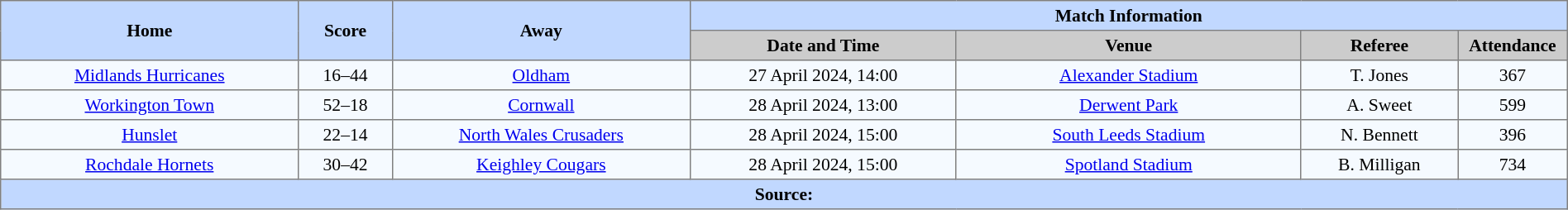<table border=1 style="border-collapse:collapse; font-size:90%; text-align:center;" cellpadding=3 cellspacing=0 width=100%>
<tr bgcolor=#C1D8FF>
<th scope="col" rowspan=2 width=19%>Home</th>
<th scope="col" rowspan=2 width=6%>Score</th>
<th scope="col" rowspan=2 width=19%>Away</th>
<th colspan=6>Match Information</th>
</tr>
<tr bgcolor=#CCCCCC>
<th scope="col" width=17%>Date and Time</th>
<th scope="col" width=22%>Venue</th>
<th scope="col" width=10%>Referee</th>
<th scope="col" width=7%>Attendance</th>
</tr>
<tr bgcolor=#F5FAFF>
<td> <a href='#'>Midlands Hurricanes</a></td>
<td>16–44</td>
<td> <a href='#'>Oldham</a></td>
<td>27 April 2024, 14:00</td>
<td><a href='#'>Alexander Stadium</a></td>
<td>T. Jones</td>
<td>367</td>
</tr>
<tr bgcolor=#F5FAFF>
<td> <a href='#'>Workington Town</a></td>
<td>52–18</td>
<td> <a href='#'>Cornwall</a></td>
<td>28 April 2024, 13:00</td>
<td><a href='#'>Derwent Park</a></td>
<td>A. Sweet</td>
<td>599</td>
</tr>
<tr bgcolor=#F5FAFF>
<td> <a href='#'>Hunslet</a></td>
<td>22–14</td>
<td>  <a href='#'>North Wales Crusaders</a></td>
<td>28 April 2024, 15:00</td>
<td><a href='#'>South Leeds Stadium</a></td>
<td>N. Bennett</td>
<td>396</td>
</tr>
<tr bgcolor=#F5FAFF>
<td> <a href='#'>Rochdale Hornets</a></td>
<td>30–42</td>
<td> <a href='#'>Keighley Cougars</a></td>
<td>28 April 2024, 15:00</td>
<td><a href='#'>Spotland Stadium</a></td>
<td>B. Milligan</td>
<td>734</td>
</tr>
<tr style="background:#c1d8ff;">
<th colspan=7>Source:</th>
</tr>
</table>
